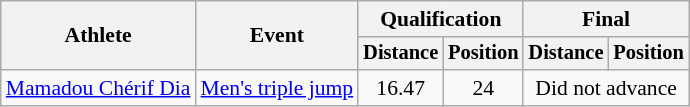<table class=wikitable style="font-size:90%">
<tr>
<th rowspan="2">Athlete</th>
<th rowspan="2">Event</th>
<th colspan="2">Qualification</th>
<th colspan="2">Final</th>
</tr>
<tr style="font-size:95%">
<th>Distance</th>
<th>Position</th>
<th>Distance</th>
<th>Position</th>
</tr>
<tr align=center>
<td align=left><a href='#'>Mamadou Chérif Dia</a></td>
<td align=left><a href='#'>Men's triple jump</a></td>
<td>16.47</td>
<td>24</td>
<td colspan=2>Did not advance</td>
</tr>
</table>
